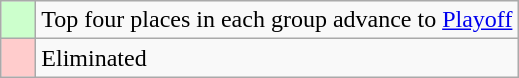<table class="wikitable">
<tr>
<td style="background: #ccffcc;">    </td>
<td>Top four places in each group advance to <a href='#'>Playoff</a></td>
</tr>
<tr>
<td style="background: #ffcccc;">    </td>
<td>Eliminated</td>
</tr>
</table>
